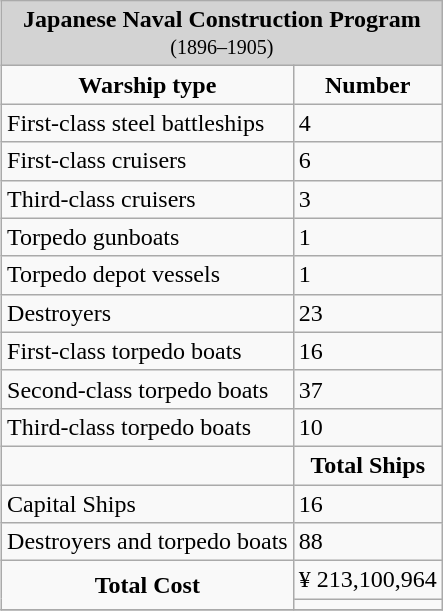<table class="wikitable" align="right" style="margin-left: 1em;" style="font-size: 100%;">
<tr>
<td colspan="2" align="center" cellspacing="0" style="background:lightgrey; color:black"><strong>Japanese Naval Construction Program</strong><br><small>(1896–1905)</small></td>
</tr>
<tr>
<td align=center rowspan=1><strong>Warship type</strong></td>
<td colspan="1" align=center><strong>Number</strong></td>
</tr>
<tr>
<td>First-class steel battleships</td>
<td>4</td>
</tr>
<tr>
<td>First-class cruisers</td>
<td>6</td>
</tr>
<tr>
<td>Third-class cruisers</td>
<td>3</td>
</tr>
<tr>
<td>Torpedo gunboats</td>
<td>1</td>
</tr>
<tr>
<td>Torpedo depot vessels</td>
<td>1</td>
</tr>
<tr>
<td>Destroyers</td>
<td>23</td>
</tr>
<tr>
<td>First-class torpedo boats</td>
<td>16</td>
</tr>
<tr>
<td>Second-class torpedo boats</td>
<td>37</td>
</tr>
<tr>
<td>Third-class torpedo boats</td>
<td>10</td>
</tr>
<tr>
<td></td>
<td rowspan="1" align=center><strong>Total Ships</strong></td>
</tr>
<tr>
<td>Capital Ships</td>
<td>16</td>
</tr>
<tr>
<td>Destroyers and torpedo boats</td>
<td>88</td>
</tr>
<tr>
<td rowspan="2" align=center><strong>Total Cost</strong></td>
<td>¥ 213,100,964</td>
</tr>
<tr>
<td></td>
</tr>
<tr>
</tr>
</table>
